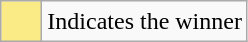<table class="wikitable">
<tr>
<td style="background:#FAEB86; height:20px; width:20px"></td>
<td>Indicates the winner</td>
</tr>
</table>
